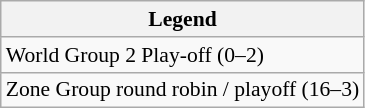<table class="wikitable" style="font-size:90%">
<tr>
<th>Legend</th>
</tr>
<tr>
<td>World Group 2 Play-off (0–2)</td>
</tr>
<tr>
<td>Zone Group round robin / playoff (16–3)</td>
</tr>
</table>
